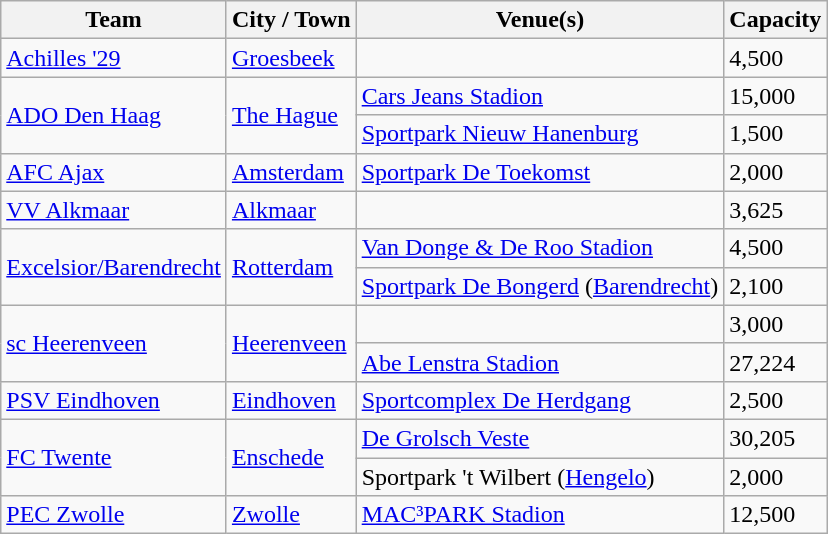<table class="wikitable sortable">
<tr>
<th>Team</th>
<th>City / Town</th>
<th>Venue(s)</th>
<th>Capacity</th>
</tr>
<tr>
<td><a href='#'>Achilles '29</a></td>
<td><a href='#'>Groesbeek</a></td>
<td></td>
<td>4,500</td>
</tr>
<tr>
<td rowspan=2><a href='#'>ADO Den Haag</a></td>
<td rowspan=2><a href='#'>The Hague</a></td>
<td><a href='#'>Cars Jeans Stadion</a></td>
<td>15,000</td>
</tr>
<tr>
<td><a href='#'>Sportpark Nieuw Hanenburg</a></td>
<td>1,500</td>
</tr>
<tr>
<td><a href='#'>AFC Ajax</a></td>
<td><a href='#'>Amsterdam</a></td>
<td><a href='#'>Sportpark De Toekomst</a></td>
<td>2,000</td>
</tr>
<tr>
<td><a href='#'>VV Alkmaar</a></td>
<td><a href='#'>Alkmaar</a></td>
<td></td>
<td>3,625</td>
</tr>
<tr>
<td rowspan=2><a href='#'>Excelsior/Barendrecht</a></td>
<td rowspan=2><a href='#'>Rotterdam</a></td>
<td><a href='#'>Van Donge & De Roo Stadion</a></td>
<td>4,500</td>
</tr>
<tr>
<td><a href='#'>Sportpark De Bongerd</a> (<a href='#'>Barendrecht</a>)</td>
<td>2,100</td>
</tr>
<tr>
<td rowspan=2><a href='#'>sc Heerenveen</a></td>
<td rowspan=2><a href='#'>Heerenveen</a></td>
<td></td>
<td>3,000</td>
</tr>
<tr>
<td><a href='#'>Abe Lenstra Stadion</a></td>
<td>27,224</td>
</tr>
<tr>
<td><a href='#'>PSV Eindhoven</a></td>
<td><a href='#'>Eindhoven</a></td>
<td><a href='#'>Sportcomplex De Herdgang</a></td>
<td>2,500</td>
</tr>
<tr>
<td rowspan="2"><a href='#'>FC Twente</a></td>
<td rowspan="2"><a href='#'>Enschede</a></td>
<td><a href='#'>De Grolsch Veste</a></td>
<td>30,205</td>
</tr>
<tr>
<td>Sportpark 't Wilbert (<a href='#'>Hengelo</a>)</td>
<td>2,000</td>
</tr>
<tr>
<td><a href='#'>PEC Zwolle</a></td>
<td><a href='#'>Zwolle</a></td>
<td><a href='#'>MAC³PARK Stadion</a></td>
<td>12,500</td>
</tr>
</table>
